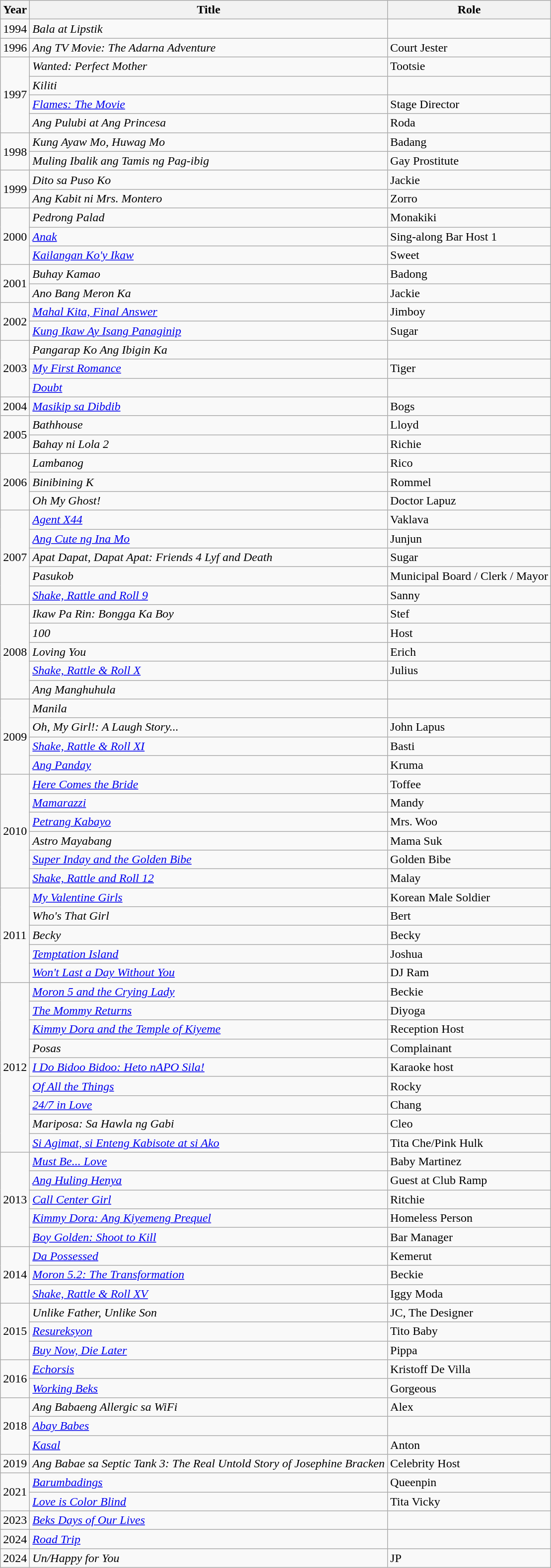<table class="wikitable sortable">
<tr>
<th>Year</th>
<th>Title</th>
<th>Role</th>
</tr>
<tr>
<td>1994</td>
<td><em>Bala at Lipstik</em></td>
<td></td>
</tr>
<tr>
<td>1996</td>
<td><em>Ang TV Movie: The Adarna Adventure</em></td>
<td>Court Jester</td>
</tr>
<tr>
<td rowspan="4">1997</td>
<td><em>Wanted: Perfect Mother</em></td>
<td>Tootsie</td>
</tr>
<tr>
<td><em>Kiliti</em></td>
<td></td>
</tr>
<tr>
<td><em><a href='#'>Flames: The Movie</a></em></td>
<td>Stage Director</td>
</tr>
<tr>
<td><em>Ang Pulubi at Ang Princesa</em></td>
<td>Roda</td>
</tr>
<tr>
<td rowspan="2">1998</td>
<td><em>Kung Ayaw Mo, Huwag Mo</em></td>
<td>Badang</td>
</tr>
<tr>
<td><em>Muling Ibalik ang Tamis ng Pag-ibig</em></td>
<td>Gay Prostitute</td>
</tr>
<tr>
<td rowspan="2">1999</td>
<td><em>Dito sa Puso Ko</em></td>
<td>Jackie</td>
</tr>
<tr>
<td><em>Ang Kabit ni Mrs. Montero</em></td>
<td>Zorro</td>
</tr>
<tr>
<td rowspan="3">2000</td>
<td><em>Pedrong Palad</em></td>
<td>Monakiki</td>
</tr>
<tr>
<td><em><a href='#'>Anak</a></em></td>
<td>Sing-along Bar Host 1</td>
</tr>
<tr>
<td><em><a href='#'>Kailangan Ko'y Ikaw</a></em></td>
<td>Sweet</td>
</tr>
<tr>
<td rowspan="2">2001</td>
<td><em>Buhay Kamao</em></td>
<td>Badong</td>
</tr>
<tr>
<td><em>Ano Bang Meron Ka</em></td>
<td>Jackie</td>
</tr>
<tr>
<td rowspan="2">2002</td>
<td><em><a href='#'>Mahal Kita, Final Answer</a></em></td>
<td>Jimboy</td>
</tr>
<tr>
<td><em><a href='#'>Kung Ikaw Ay Isang Panaginip</a></em></td>
<td>Sugar</td>
</tr>
<tr>
<td rowspan="3">2003</td>
<td><em>Pangarap Ko Ang Ibigin Ka</em></td>
<td></td>
</tr>
<tr>
<td><em><a href='#'>My First Romance</a></em></td>
<td>Tiger</td>
</tr>
<tr>
<td><em><a href='#'>Doubt</a></em></td>
<td></td>
</tr>
<tr>
<td>2004</td>
<td><em><a href='#'>Masikip sa Dibdib</a></em></td>
<td>Bogs</td>
</tr>
<tr>
<td rowspan="2">2005</td>
<td><em>Bathhouse</em></td>
<td>Lloyd</td>
</tr>
<tr>
<td><em>Bahay ni Lola 2</em></td>
<td>Richie</td>
</tr>
<tr>
<td rowspan="3">2006</td>
<td><em>Lambanog</em></td>
<td>Rico</td>
</tr>
<tr>
<td><em>Binibining K</em></td>
<td>Rommel</td>
</tr>
<tr>
<td><em>Oh My Ghost!</em></td>
<td>Doctor Lapuz</td>
</tr>
<tr>
<td rowspan="5">2007</td>
<td><em><a href='#'>Agent X44</a></em></td>
<td>Vaklava</td>
</tr>
<tr>
<td><em><a href='#'>Ang Cute ng Ina Mo</a></em></td>
<td>Junjun</td>
</tr>
<tr>
<td><em>Apat Dapat, Dapat Apat: Friends 4 Lyf and Death</em></td>
<td>Sugar</td>
</tr>
<tr>
<td><em>Pasukob</em></td>
<td>Municipal Board / Clerk / Mayor</td>
</tr>
<tr>
<td><em><a href='#'>Shake, Rattle and Roll 9</a></em></td>
<td>Sanny</td>
</tr>
<tr>
<td rowspan="5">2008</td>
<td><em>Ikaw Pa Rin: Bongga Ka Boy</em></td>
<td>Stef</td>
</tr>
<tr>
<td><em>100</em></td>
<td>Host</td>
</tr>
<tr>
<td><em>Loving You</em></td>
<td>Erich</td>
</tr>
<tr>
<td><em><a href='#'>Shake, Rattle & Roll X</a></em></td>
<td>Julius</td>
</tr>
<tr>
<td><em>Ang Manghuhula</em></td>
<td></td>
</tr>
<tr>
<td rowspan="4">2009</td>
<td><em>Manila</em></td>
<td></td>
</tr>
<tr>
<td><em>Oh, My Girl!: A Laugh Story...</em></td>
<td>John Lapus</td>
</tr>
<tr>
<td><em><a href='#'>Shake, Rattle & Roll XI</a></em></td>
<td>Basti</td>
</tr>
<tr>
<td><em><a href='#'>Ang Panday</a></em></td>
<td>Kruma</td>
</tr>
<tr>
<td rowspan="6">2010</td>
<td><em><a href='#'>Here Comes the Bride</a></em></td>
<td>Toffee</td>
</tr>
<tr>
<td><em><a href='#'>Mamarazzi</a></em></td>
<td>Mandy</td>
</tr>
<tr>
<td><em><a href='#'>Petrang Kabayo</a></em></td>
<td>Mrs. Woo</td>
</tr>
<tr>
<td><em>Astro Mayabang</em></td>
<td>Mama Suk</td>
</tr>
<tr>
<td><em><a href='#'>Super Inday and the Golden Bibe</a></em></td>
<td>Golden Bibe</td>
</tr>
<tr>
<td><em><a href='#'>Shake, Rattle and Roll 12</a></em></td>
<td>Malay</td>
</tr>
<tr>
<td rowspan="5">2011</td>
<td><em><a href='#'>My Valentine Girls</a></em></td>
<td>Korean Male Soldier</td>
</tr>
<tr>
<td><em>Who's That Girl</em></td>
<td>Bert</td>
</tr>
<tr>
<td><em>Becky</em></td>
<td>Becky</td>
</tr>
<tr>
<td><em><a href='#'>Temptation Island</a></em></td>
<td>Joshua</td>
</tr>
<tr>
<td><em><a href='#'>Won't Last a Day Without You</a></em></td>
<td>DJ Ram</td>
</tr>
<tr>
<td rowspan="9">2012</td>
<td><em><a href='#'>Moron 5 and the Crying Lady</a></em></td>
<td>Beckie</td>
</tr>
<tr>
<td><em><a href='#'>The Mommy Returns</a></em></td>
<td>Diyoga</td>
</tr>
<tr>
<td><em><a href='#'>Kimmy Dora and the Temple of Kiyeme</a></em></td>
<td>Reception Host</td>
</tr>
<tr>
<td><em>Posas</em></td>
<td>Complainant</td>
</tr>
<tr>
<td><em><a href='#'>I Do Bidoo Bidoo: Heto nAPO Sila!</a></em></td>
<td>Karaoke host</td>
</tr>
<tr>
<td><em><a href='#'>Of All the Things</a></em></td>
<td>Rocky</td>
</tr>
<tr>
<td><em><a href='#'>24/7 in Love</a></em></td>
<td>Chang</td>
</tr>
<tr>
<td><em>Mariposa: Sa Hawla ng Gabi</em></td>
<td>Cleo</td>
</tr>
<tr>
<td><em><a href='#'>Si Agimat, si Enteng Kabisote at si Ako</a></em></td>
<td>Tita Che/Pink Hulk</td>
</tr>
<tr>
<td rowspan="5">2013</td>
<td><em><a href='#'>Must Be... Love</a></em></td>
<td>Baby Martinez</td>
</tr>
<tr>
<td><em><a href='#'>Ang Huling Henya</a></em></td>
<td>Guest at Club Ramp</td>
</tr>
<tr>
<td><em><a href='#'>Call Center Girl</a></em></td>
<td>Ritchie</td>
</tr>
<tr>
<td><em><a href='#'>Kimmy Dora: Ang Kiyemeng Prequel</a></em></td>
<td>Homeless Person</td>
</tr>
<tr>
<td><em><a href='#'>Boy Golden: Shoot to Kill</a></em></td>
<td>Bar Manager</td>
</tr>
<tr>
<td rowspan="3">2014</td>
<td><em><a href='#'>Da Possessed</a></em></td>
<td>Kemerut</td>
</tr>
<tr>
<td><em><a href='#'>Moron 5.2: The Transformation</a></em></td>
<td>Beckie</td>
</tr>
<tr>
<td><em><a href='#'>Shake, Rattle & Roll XV</a></em></td>
<td>Iggy Moda</td>
</tr>
<tr>
<td rowspan="3">2015</td>
<td><em>Unlike Father, Unlike Son</em></td>
<td>JC, The Designer</td>
</tr>
<tr>
<td><em><a href='#'>Resureksyon</a></em></td>
<td>Tito Baby</td>
</tr>
<tr>
<td><em><a href='#'>Buy Now, Die Later</a></em></td>
<td>Pippa</td>
</tr>
<tr>
<td rowspan="2">2016</td>
<td><em><a href='#'>Echorsis</a></em></td>
<td>Kristoff De Villa</td>
</tr>
<tr>
<td><em><a href='#'>Working Beks</a></em></td>
<td>Gorgeous</td>
</tr>
<tr>
<td rowspan="3">2018</td>
<td><em>Ang Babaeng Allergic sa WiFi</em></td>
<td>Alex</td>
</tr>
<tr>
<td><em><a href='#'>Abay Babes</a></em></td>
<td></td>
</tr>
<tr>
<td><em><a href='#'>Kasal</a></em></td>
<td>Anton</td>
</tr>
<tr>
<td>2019</td>
<td><em>Ang Babae sa Septic Tank 3: The Real Untold Story of Josephine Bracken</em></td>
<td>Celebrity Host</td>
</tr>
<tr>
<td rowspan="2">2021</td>
<td><em><a href='#'>Barumbadings</a></em></td>
<td>Queenpin</td>
</tr>
<tr>
<td><em><a href='#'>Love is Color Blind</a></em></td>
<td>Tita Vicky</td>
</tr>
<tr>
<td>2023</td>
<td><em><a href='#'>Beks Days of Our Lives</a></em></td>
<td></td>
</tr>
<tr>
<td>2024</td>
<td><em><a href='#'>Road Trip</a></em></td>
<td></td>
</tr>
<tr>
<td>2024</td>
<td><em>Un/Happy for You</em></td>
<td>JP</td>
</tr>
</table>
